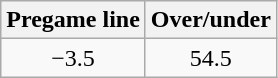<table class="wikitable" style="margin-left: auto; margin-right: auto; border: none; display: inline-table;">
<tr style="text-align:center">
<th style=>Pregame line</th>
<th style=>Over/under</th>
</tr>
<tr style="text-align:center">
<td>−3.5</td>
<td>54.5</td>
</tr>
</table>
